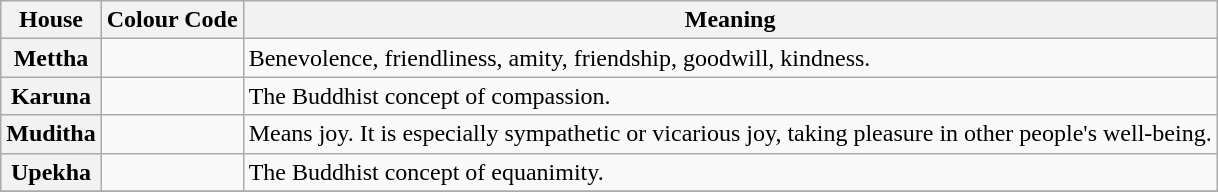<table class="wikitable">
<tr>
<th>House</th>
<th>Colour Code</th>
<th>Meaning</th>
</tr>
<tr>
<th>Mettha</th>
<td></td>
<td>Benevolence, friendliness, amity, friendship, goodwill, kindness.</td>
</tr>
<tr>
<th>Karuna</th>
<td></td>
<td>The Buddhist concept of compassion.</td>
</tr>
<tr>
<th>Muditha</th>
<td></td>
<td>Means joy. It is especially sympathetic or vicarious joy, taking pleasure in other people's well-being.</td>
</tr>
<tr>
<th>Upekha</th>
<td></td>
<td>The Buddhist concept of equanimity.</td>
</tr>
<tr>
</tr>
</table>
